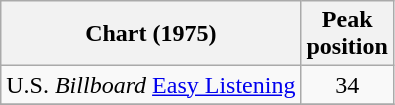<table class="wikitable">
<tr>
<th>Chart (1975)</th>
<th>Peak<br>position</th>
</tr>
<tr>
<td>U.S. <em>Billboard</em> <a href='#'>Easy Listening</a></td>
<td style="text-align:center;">34</td>
</tr>
<tr>
</tr>
</table>
